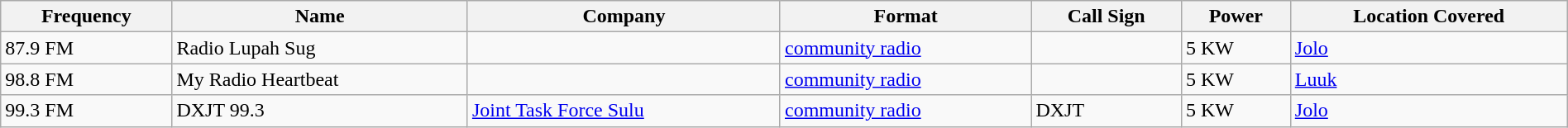<table class="sortable wikitable" style="width:100%">
<tr>
<th>Frequency</th>
<th>Name</th>
<th>Company</th>
<th>Format</th>
<th>Call Sign</th>
<th>Power</th>
<th>Location Covered</th>
</tr>
<tr>
<td>87.9 FM</td>
<td>Radio Lupah Sug</td>
<td></td>
<td><a href='#'>community radio</a></td>
<td></td>
<td>5 KW</td>
<td><a href='#'>Jolo</a></td>
</tr>
<tr>
<td>98.8 FM</td>
<td>My Radio Heartbeat</td>
<td></td>
<td><a href='#'>community radio</a></td>
<td></td>
<td>5 KW</td>
<td><a href='#'>Luuk</a></td>
</tr>
<tr>
<td>99.3 FM</td>
<td>DXJT 99.3</td>
<td><a href='#'>Joint Task Force Sulu</a></td>
<td><a href='#'>community radio</a></td>
<td>DXJT</td>
<td>5 KW</td>
<td><a href='#'>Jolo</a></td>
</tr>
</table>
